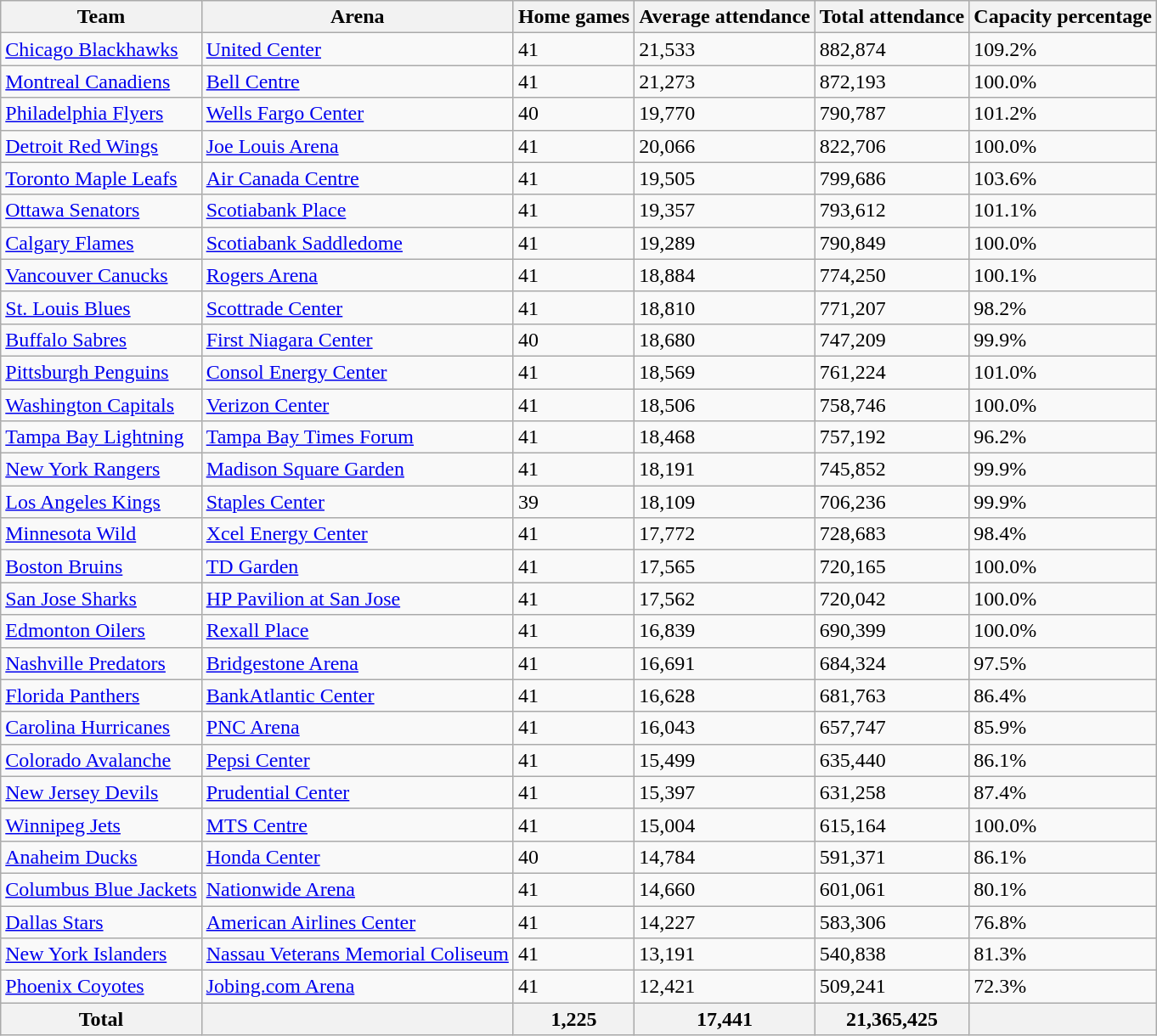<table class="wikitable sortable">
<tr>
<th>Team</th>
<th>Arena</th>
<th>Home games</th>
<th>Average attendance</th>
<th>Total attendance</th>
<th data-sort-type="number">Capacity percentage</th>
</tr>
<tr>
<td><a href='#'>Chicago Blackhawks</a></td>
<td><a href='#'>United Center</a></td>
<td>41</td>
<td>21,533</td>
<td>882,874</td>
<td>109.2% </td>
</tr>
<tr>
<td><a href='#'>Montreal Canadiens</a></td>
<td><a href='#'>Bell Centre</a></td>
<td>41</td>
<td>21,273</td>
<td>872,193</td>
<td>100.0%</td>
</tr>
<tr>
<td><a href='#'>Philadelphia Flyers</a></td>
<td><a href='#'>Wells Fargo Center</a></td>
<td>40</td>
<td>19,770</td>
<td>790,787</td>
<td>101.2%</td>
</tr>
<tr>
<td><a href='#'>Detroit Red Wings</a></td>
<td><a href='#'>Joe Louis Arena</a></td>
<td>41</td>
<td>20,066</td>
<td>822,706</td>
<td>100.0%</td>
</tr>
<tr>
<td><a href='#'>Toronto Maple Leafs</a></td>
<td><a href='#'>Air Canada Centre</a></td>
<td>41</td>
<td>19,505</td>
<td>799,686</td>
<td>103.6%</td>
</tr>
<tr>
<td><a href='#'>Ottawa Senators</a></td>
<td><a href='#'>Scotiabank Place</a></td>
<td>41</td>
<td>19,357</td>
<td>793,612</td>
<td>101.1%</td>
</tr>
<tr>
<td><a href='#'>Calgary Flames</a></td>
<td><a href='#'>Scotiabank Saddledome</a></td>
<td>41</td>
<td>19,289</td>
<td>790,849</td>
<td>100.0%</td>
</tr>
<tr>
<td><a href='#'>Vancouver Canucks</a></td>
<td><a href='#'>Rogers Arena</a></td>
<td>41</td>
<td>18,884</td>
<td>774,250</td>
<td>100.1%</td>
</tr>
<tr>
<td><a href='#'>St. Louis Blues</a></td>
<td><a href='#'>Scottrade Center</a></td>
<td>41</td>
<td>18,810</td>
<td>771,207</td>
<td>98.2%</td>
</tr>
<tr>
<td><a href='#'>Buffalo Sabres</a></td>
<td><a href='#'>First Niagara Center</a></td>
<td>40</td>
<td>18,680</td>
<td>747,209</td>
<td>99.9%</td>
</tr>
<tr>
<td><a href='#'>Pittsburgh Penguins</a></td>
<td><a href='#'>Consol Energy Center</a></td>
<td>41</td>
<td>18,569</td>
<td>761,224</td>
<td>101.0%</td>
</tr>
<tr>
<td><a href='#'>Washington Capitals</a></td>
<td><a href='#'>Verizon Center</a></td>
<td>41</td>
<td>18,506</td>
<td>758,746</td>
<td>100.0%</td>
</tr>
<tr>
<td><a href='#'>Tampa Bay Lightning</a></td>
<td><a href='#'>Tampa Bay Times Forum</a></td>
<td>41</td>
<td>18,468</td>
<td>757,192</td>
<td>96.2%</td>
</tr>
<tr>
<td><a href='#'>New York Rangers</a></td>
<td><a href='#'>Madison Square Garden</a></td>
<td>41</td>
<td>18,191</td>
<td>745,852</td>
<td>99.9%</td>
</tr>
<tr>
<td><a href='#'>Los Angeles Kings</a></td>
<td><a href='#'>Staples Center</a></td>
<td>39</td>
<td>18,109</td>
<td>706,236</td>
<td>99.9%</td>
</tr>
<tr>
<td><a href='#'>Minnesota Wild</a></td>
<td><a href='#'>Xcel Energy Center</a></td>
<td>41</td>
<td>17,772</td>
<td>728,683</td>
<td>98.4%</td>
</tr>
<tr>
<td><a href='#'>Boston Bruins</a></td>
<td><a href='#'>TD Garden</a></td>
<td>41</td>
<td>17,565</td>
<td>720,165</td>
<td>100.0%</td>
</tr>
<tr>
<td><a href='#'>San Jose Sharks</a></td>
<td><a href='#'>HP Pavilion at San Jose</a></td>
<td>41</td>
<td>17,562</td>
<td>720,042</td>
<td>100.0%</td>
</tr>
<tr>
<td><a href='#'>Edmonton Oilers</a></td>
<td><a href='#'>Rexall Place</a></td>
<td>41</td>
<td>16,839</td>
<td>690,399</td>
<td>100.0%</td>
</tr>
<tr>
<td><a href='#'>Nashville Predators</a></td>
<td><a href='#'>Bridgestone Arena</a></td>
<td>41</td>
<td>16,691</td>
<td>684,324</td>
<td>97.5%</td>
</tr>
<tr>
<td><a href='#'>Florida Panthers</a></td>
<td><a href='#'>BankAtlantic Center</a></td>
<td>41</td>
<td>16,628</td>
<td>681,763</td>
<td>86.4%</td>
</tr>
<tr>
<td><a href='#'>Carolina Hurricanes</a></td>
<td><a href='#'>PNC Arena</a></td>
<td>41</td>
<td>16,043</td>
<td>657,747</td>
<td>85.9%</td>
</tr>
<tr>
<td><a href='#'>Colorado Avalanche</a></td>
<td><a href='#'>Pepsi Center</a></td>
<td>41</td>
<td>15,499</td>
<td>635,440</td>
<td>86.1%</td>
</tr>
<tr>
<td><a href='#'>New Jersey Devils</a></td>
<td><a href='#'>Prudential Center</a></td>
<td>41</td>
<td>15,397</td>
<td>631,258</td>
<td>87.4%</td>
</tr>
<tr>
<td><a href='#'>Winnipeg Jets</a></td>
<td><a href='#'>MTS Centre</a></td>
<td>41</td>
<td>15,004</td>
<td>615,164</td>
<td>100.0%</td>
</tr>
<tr>
<td><a href='#'>Anaheim Ducks</a></td>
<td><a href='#'>Honda Center</a></td>
<td>40</td>
<td>14,784</td>
<td>591,371</td>
<td>86.1%</td>
</tr>
<tr>
<td><a href='#'>Columbus Blue Jackets</a></td>
<td><a href='#'>Nationwide Arena</a></td>
<td>41</td>
<td>14,660</td>
<td>601,061</td>
<td>80.1%</td>
</tr>
<tr>
<td><a href='#'>Dallas Stars</a></td>
<td><a href='#'>American Airlines Center</a></td>
<td>41</td>
<td>14,227</td>
<td>583,306</td>
<td>76.8%</td>
</tr>
<tr>
<td><a href='#'>New York Islanders</a></td>
<td><a href='#'>Nassau Veterans Memorial Coliseum</a></td>
<td>41</td>
<td>13,191</td>
<td>540,838</td>
<td>81.3%</td>
</tr>
<tr>
<td><a href='#'>Phoenix Coyotes</a></td>
<td><a href='#'>Jobing.com Arena</a></td>
<td>41</td>
<td>12,421</td>
<td>509,241</td>
<td>72.3%</td>
</tr>
<tr>
<th>Total</th>
<th></th>
<th>1,225</th>
<th>17,441</th>
<th>21,365,425</th>
<th></th>
</tr>
</table>
